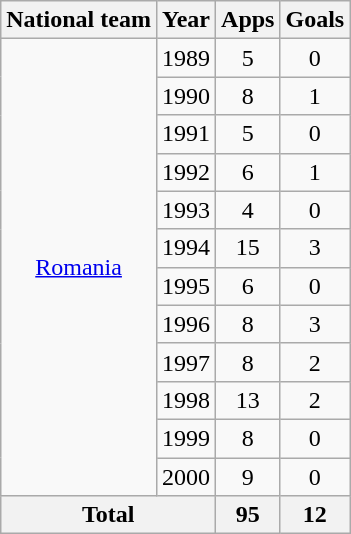<table class="wikitable" style="text-align:center">
<tr>
<th>National team</th>
<th>Year</th>
<th>Apps</th>
<th>Goals</th>
</tr>
<tr>
<td rowspan="12"><a href='#'>Romania</a></td>
<td>1989</td>
<td>5</td>
<td>0</td>
</tr>
<tr>
<td>1990</td>
<td>8</td>
<td>1</td>
</tr>
<tr>
<td>1991</td>
<td>5</td>
<td>0</td>
</tr>
<tr>
<td>1992</td>
<td>6</td>
<td>1</td>
</tr>
<tr>
<td>1993</td>
<td>4</td>
<td>0</td>
</tr>
<tr>
<td>1994</td>
<td>15</td>
<td>3</td>
</tr>
<tr>
<td>1995</td>
<td>6</td>
<td>0</td>
</tr>
<tr>
<td>1996</td>
<td>8</td>
<td>3</td>
</tr>
<tr>
<td>1997</td>
<td>8</td>
<td>2</td>
</tr>
<tr>
<td>1998</td>
<td>13</td>
<td>2</td>
</tr>
<tr>
<td>1999</td>
<td>8</td>
<td>0</td>
</tr>
<tr>
<td>2000</td>
<td>9</td>
<td>0</td>
</tr>
<tr>
<th colspan="2">Total</th>
<th>95</th>
<th>12</th>
</tr>
</table>
